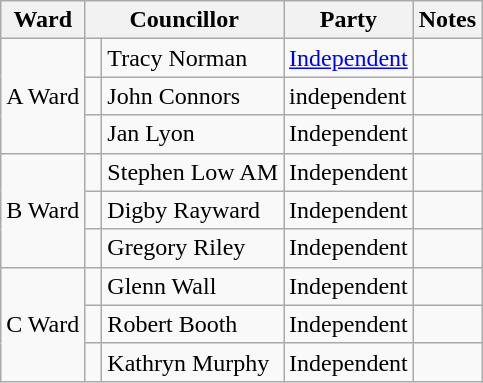<table class="wikitable">
<tr>
<th>Ward</th>
<th colspan="2">Councillor</th>
<th>Party</th>
<th>Notes</th>
</tr>
<tr>
<td rowspan="3">A Ward</td>
<td> </td>
<td>Tracy Norman</td>
<td><a href='#'>Independent</a></td>
<td></td>
</tr>
<tr>
<td> </td>
<td>John Connors</td>
<td>independent</td>
<td></td>
</tr>
<tr>
<td> </td>
<td>Jan Lyon</td>
<td>Independent</td>
<td></td>
</tr>
<tr>
<td rowspan="3">B Ward</td>
<td> </td>
<td>Stephen Low AM</td>
<td>Independent</td>
<td></td>
</tr>
<tr>
<td> </td>
<td>Digby Rayward</td>
<td>Independent</td>
<td></td>
</tr>
<tr>
<td> </td>
<td>Gregory Riley</td>
<td>Independent</td>
<td></td>
</tr>
<tr>
<td rowspan="3">C Ward</td>
<td> </td>
<td>Glenn Wall</td>
<td>Independent</td>
<td></td>
</tr>
<tr>
<td> </td>
<td>Robert Booth</td>
<td>Independent</td>
<td></td>
</tr>
<tr>
<td> </td>
<td>Kathryn Murphy</td>
<td>Independent</td>
<td></td>
</tr>
</table>
